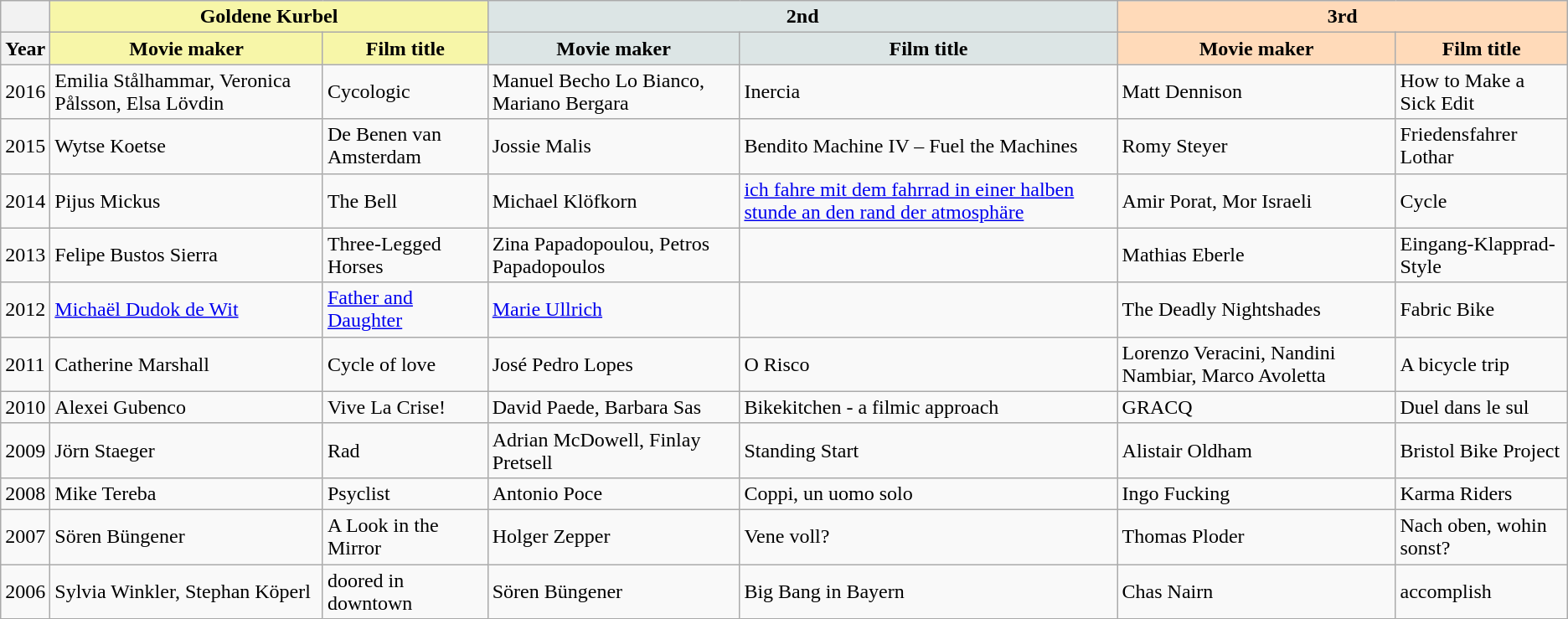<table class="wikitable">
<tr ">
<th></th>
<th colspan="2"  style="background:#F7F6A8;">Goldene Kurbel</th>
<th colspan="2" style="background:#DCE5E5;">2nd</th>
<th colspan="2" style="background:#FFDAB9;">3rd</th>
</tr>
<tr>
<th>Year</th>
<th style="background:#F7F6A8;">Movie maker</th>
<th style="background:#F7F6A8;">Film title</th>
<th style="background:#DCE5E5;">Movie maker</th>
<th style="background:#DCE5E5;">Film title</th>
<th style="background:#FFDAB9;">Movie maker</th>
<th style="background:#FFDAB9;">Film title</th>
</tr>
<tr>
<td>2016</td>
<td> Emilia Stålhammar, Veronica Pålsson, Elsa Lövdin</td>
<td>Cycologic</td>
<td> Manuel Becho Lo Bianco, Mariano Bergara</td>
<td>Inercia</td>
<td> Matt Dennison</td>
<td>How to Make a Sick Edit</td>
</tr>
<tr>
<td>2015</td>
<td> Wytse Koetse</td>
<td>De Benen van Amsterdam</td>
<td> Jossie Malis</td>
<td>Bendito Machine IV – Fuel the Machines</td>
<td>Romy Steyer</td>
<td>Friedensfahrer Lothar</td>
</tr>
<tr>
<td>2014</td>
<td> Pijus Mickus</td>
<td>The Bell</td>
<td> Michael Klöfkorn</td>
<td><a href='#'>ich fahre mit dem fahrrad in einer halben stunde an den rand der atmosphäre</a></td>
<td> Amir Porat, Mor Israeli</td>
<td>Cycle</td>
</tr>
<tr>
<td>2013</td>
<td> Felipe Bustos Sierra</td>
<td>Three-Legged Horses</td>
<td> Zina Papadopoulou, Petros Papadopoulos</td>
<td></td>
<td> Mathias Eberle</td>
<td>Eingang-Klapprad-Style</td>
</tr>
<tr>
<td>2012</td>
<td> <a href='#'>Michaël Dudok de Wit</a></td>
<td><a href='#'>Father and Daughter</a></td>
<td> <a href='#'>Marie Ullrich</a></td>
<td></td>
<td> The Deadly Nightshades</td>
<td>Fabric Bike</td>
</tr>
<tr>
<td>2011</td>
<td> Catherine Marshall</td>
<td>Cycle of love</td>
<td> José Pedro Lopes</td>
<td>O Risco</td>
<td> Lorenzo Veracini, Nandini Nambiar, Marco Avoletta</td>
<td>A bicycle trip</td>
</tr>
<tr>
<td>2010</td>
<td> Alexei Gubenco</td>
<td>Vive La Crise!</td>
<td>  David Paede, Barbara Sas</td>
<td>Bikekitchen - a filmic approach</td>
<td> GRACQ</td>
<td>Duel dans le sul</td>
</tr>
<tr>
<td>2009</td>
<td> Jörn Staeger</td>
<td>Rad</td>
<td> Adrian McDowell, Finlay Pretsell</td>
<td>Standing Start</td>
<td> Alistair Oldham</td>
<td>Bristol Bike Project</td>
</tr>
<tr>
<td>2008</td>
<td> Mike Tereba</td>
<td>Psyclist</td>
<td> Antonio Poce</td>
<td>Coppi, un uomo solo</td>
<td> Ingo Fucking</td>
<td>Karma Riders</td>
</tr>
<tr>
<td>2007</td>
<td> Sören Büngener</td>
<td>A Look in the Mirror</td>
<td> Holger Zepper</td>
<td>Vene voll?</td>
<td> Thomas Ploder</td>
<td>Nach oben, wohin sonst?</td>
</tr>
<tr>
<td>2006</td>
<td>    Sylvia Winkler, Stephan Köperl</td>
<td>doored in downtown</td>
<td> Sören Büngener</td>
<td>Big Bang in Bayern</td>
<td> Chas Nairn</td>
<td>accomplish</td>
</tr>
</table>
